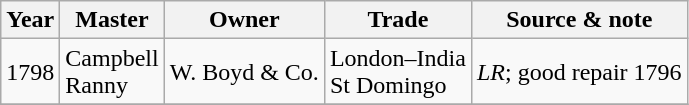<table class=" wikitable">
<tr>
<th>Year</th>
<th>Master</th>
<th>Owner</th>
<th>Trade</th>
<th>Source & note</th>
</tr>
<tr>
<td>1798</td>
<td>Campbell<br>Ranny</td>
<td>W. Boyd & Co.</td>
<td>London–India<br>St Domingo</td>
<td><em>LR</em>; good repair 1796</td>
</tr>
<tr>
</tr>
</table>
